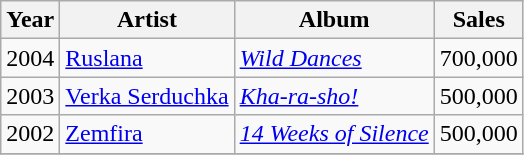<table class="wikitable sortable">
<tr>
<th>Year</th>
<th>Artist</th>
<th>Album</th>
<th>Sales</th>
</tr>
<tr>
<td>2004</td>
<td><a href='#'>Ruslana</a></td>
<td><a href='#'><em>Wild Dances</em></a></td>
<td>700,000</td>
</tr>
<tr>
<td>2003</td>
<td><a href='#'>Verka Serduchka</a></td>
<td><em><a href='#'>Kha-ra-sho!</a></em></td>
<td>500,000</td>
</tr>
<tr>
<td>2002</td>
<td><a href='#'>Zemfira</a></td>
<td><em><a href='#'>14 Weeks of Silence</a></em></td>
<td>500,000</td>
</tr>
<tr>
</tr>
</table>
